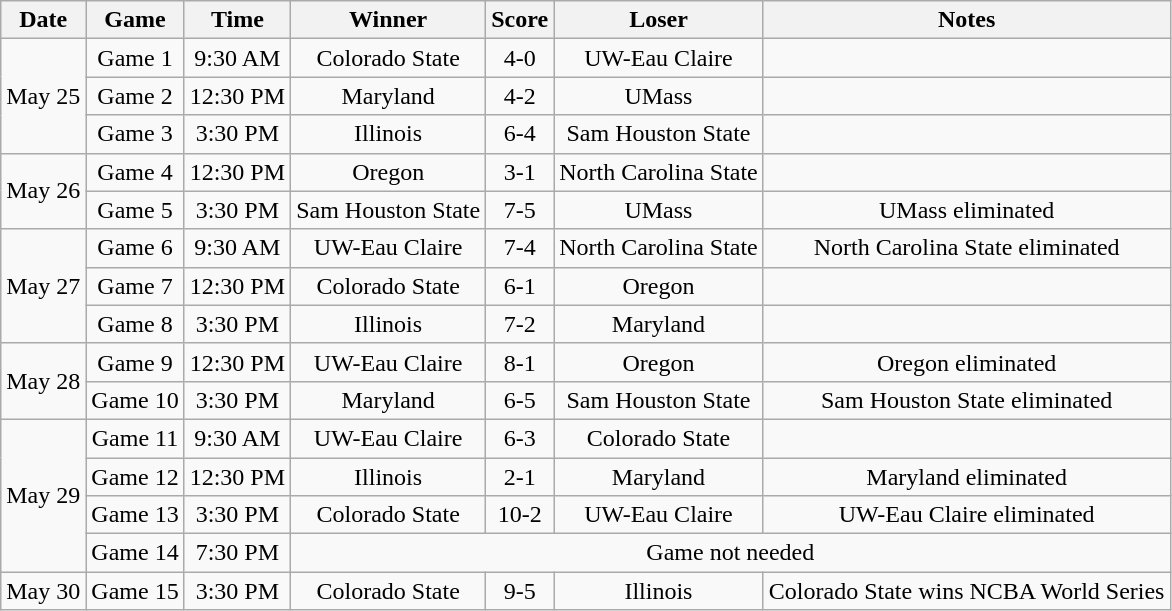<table class="wikitable">
<tr align="Center">
<th>Date</th>
<th>Game</th>
<th>Time</th>
<th>Winner</th>
<th>Score</th>
<th>Loser</th>
<th>Notes</th>
</tr>
<tr align="Center">
<td rowspan=3>May 25</td>
<td>Game 1</td>
<td>9:30 AM</td>
<td>Colorado State</td>
<td>4-0</td>
<td>UW-Eau Claire</td>
<td></td>
</tr>
<tr align="Center">
<td>Game 2</td>
<td>12:30 PM</td>
<td>Maryland</td>
<td>4-2</td>
<td>UMass</td>
<td></td>
</tr>
<tr align="Center">
<td>Game 3</td>
<td>3:30 PM</td>
<td>Illinois</td>
<td>6-4</td>
<td>Sam Houston State</td>
<td></td>
</tr>
<tr align="Center">
<td rowspan=2>May 26</td>
<td>Game 4</td>
<td>12:30 PM</td>
<td>Oregon</td>
<td>3-1</td>
<td>North Carolina State</td>
<td></td>
</tr>
<tr align="Center">
<td>Game 5</td>
<td>3:30 PM</td>
<td>Sam Houston State</td>
<td>7-5</td>
<td>UMass</td>
<td>UMass eliminated</td>
</tr>
<tr align="Center">
<td rowspan=3>May 27</td>
<td>Game 6</td>
<td>9:30 AM</td>
<td>UW-Eau Claire</td>
<td>7-4</td>
<td>North Carolina State</td>
<td>North Carolina State eliminated</td>
</tr>
<tr align="Center">
<td>Game 7</td>
<td>12:30 PM</td>
<td>Colorado State</td>
<td>6-1</td>
<td>Oregon</td>
<td></td>
</tr>
<tr align="Center">
<td>Game 8</td>
<td>3:30 PM</td>
<td>Illinois</td>
<td>7-2</td>
<td>Maryland</td>
<td></td>
</tr>
<tr align="Center">
<td rowspan=2>May 28</td>
<td>Game 9</td>
<td>12:30 PM</td>
<td>UW-Eau Claire</td>
<td>8-1</td>
<td>Oregon</td>
<td>Oregon eliminated</td>
</tr>
<tr align="Center">
<td>Game 10</td>
<td>3:30 PM</td>
<td>Maryland</td>
<td>6-5</td>
<td>Sam Houston State</td>
<td>Sam Houston State eliminated</td>
</tr>
<tr align="Center">
<td rowspan=4>May 29</td>
<td>Game 11</td>
<td>9:30 AM</td>
<td>UW-Eau Claire</td>
<td>6-3</td>
<td>Colorado State</td>
<td></td>
</tr>
<tr align="Center">
<td>Game 12</td>
<td>12:30 PM</td>
<td>Illinois</td>
<td>2-1</td>
<td>Maryland</td>
<td>Maryland eliminated</td>
</tr>
<tr align="Center">
<td>Game 13</td>
<td>3:30 PM</td>
<td>Colorado State</td>
<td>10-2</td>
<td>UW-Eau Claire</td>
<td>UW-Eau Claire eliminated</td>
</tr>
<tr align="Center">
<td>Game 14</td>
<td>7:30 PM</td>
<td colspan=4>Game not needed</td>
</tr>
<tr align="Center">
<td>May 30</td>
<td>Game 15</td>
<td>3:30 PM</td>
<td>Colorado State</td>
<td>9-5</td>
<td>Illinois</td>
<td>Colorado State wins NCBA World Series</td>
</tr>
</table>
